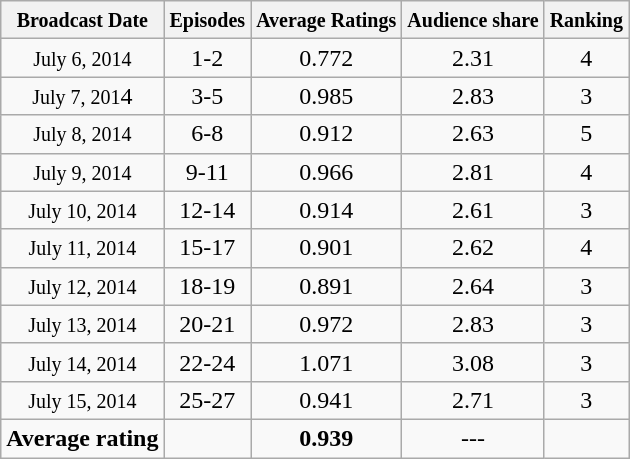<table class="wikitable">
<tr align="center">
<th><small>Broadcast Date</small></th>
<th><small>Episodes</small></th>
<th><small>Average Ratings</small></th>
<th><small>Audience share</small></th>
<th><small>Ranking</small></th>
</tr>
<tr align="center">
<td><small>July 6, 2014</small></td>
<td>1-2</td>
<td>0.772</td>
<td>2.31</td>
<td>4</td>
</tr>
<tr align="center">
<td><small>July 7, 201</small>4</td>
<td>3-5</td>
<td>0.985</td>
<td>2.83</td>
<td>3</td>
</tr>
<tr align="center">
<td><small>July 8, 2014</small></td>
<td>6-8</td>
<td>0.912</td>
<td>2.63</td>
<td>5</td>
</tr>
<tr align="center">
<td><small>July 9, 2014</small></td>
<td>9-11</td>
<td>0.966</td>
<td>2.81</td>
<td>4</td>
</tr>
<tr align="center">
<td><small>July 10, 2014</small></td>
<td>12-14</td>
<td>0.914</td>
<td>2.61</td>
<td>3</td>
</tr>
<tr align="center">
<td><small>July 11, 2014</small></td>
<td>15-17</td>
<td>0.901</td>
<td>2.62</td>
<td>4</td>
</tr>
<tr align="center">
<td><small>July 12, 2014</small></td>
<td>18-19</td>
<td>0.891</td>
<td>2.64</td>
<td>3</td>
</tr>
<tr align="center">
<td><small>July 13, 2014</small></td>
<td>20-21</td>
<td>0.972</td>
<td>2.83</td>
<td>3</td>
</tr>
<tr align="center">
<td><small>July 14, 2014</small></td>
<td>22-24</td>
<td>1.071</td>
<td>3.08</td>
<td>3</td>
</tr>
<tr align="center">
<td><small>July 15, 2014</small></td>
<td>25-27</td>
<td>0.941</td>
<td>2.71</td>
<td>3</td>
</tr>
<tr align="center">
<td><strong>Average rating</strong></td>
<td></td>
<td><strong>0.939</strong></td>
<td>---</td>
<td></td>
</tr>
</table>
